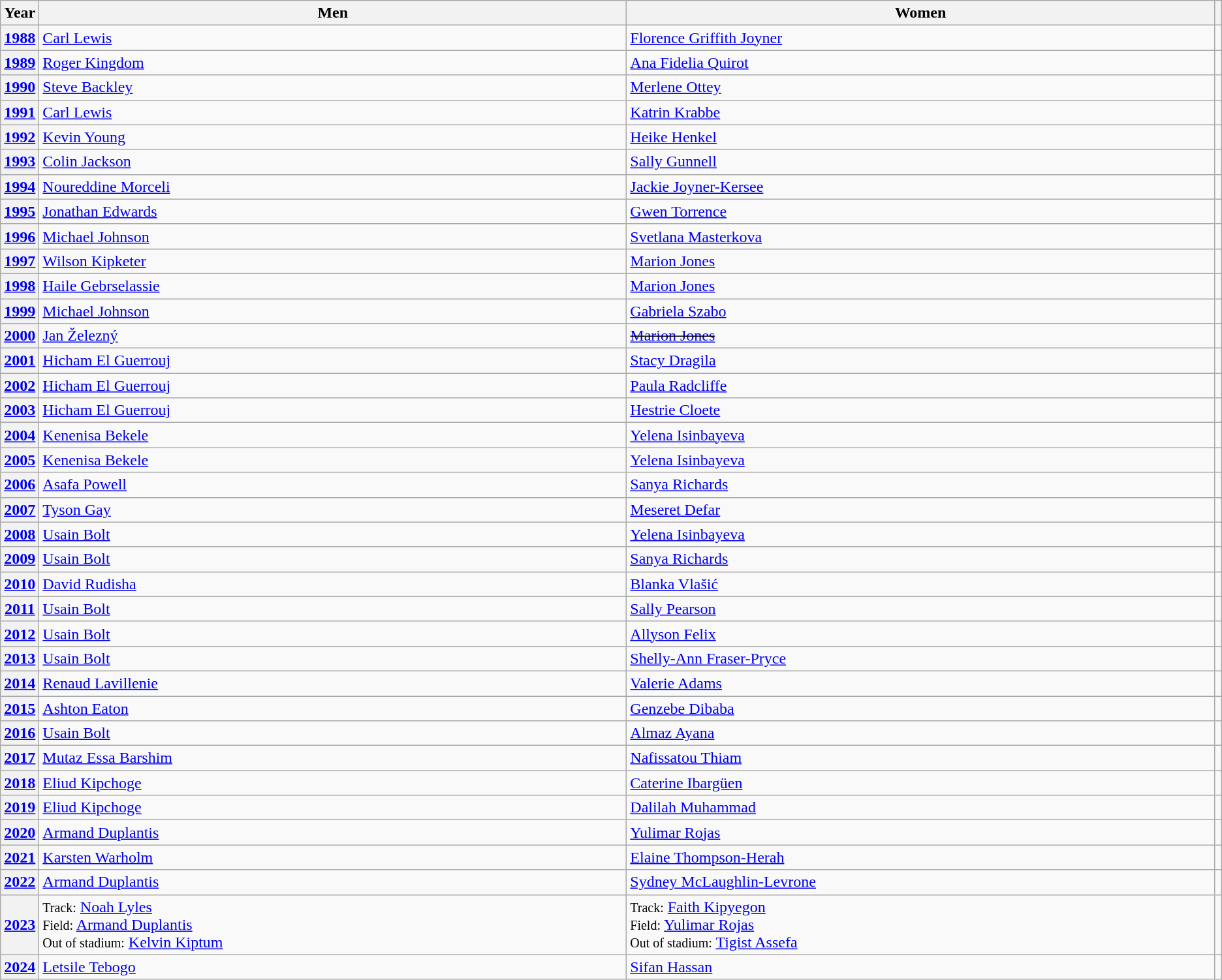<table class="wikitable sortable">
<tr>
<th scope="col">Year</th>
<th scope="col" style="width:40em">Men</th>
<th scope="col" style="width:40em">Women</th>
<th scope="col" class="unsortable"></th>
</tr>
<tr>
<th scope="row"><a href='#'>1988</a></th>
<td> <a href='#'>Carl Lewis</a> </td>
<td> <a href='#'>Florence Griffith Joyner</a></td>
<td style="text-align:center;"></td>
</tr>
<tr>
<th scope="row"><a href='#'>1989</a></th>
<td> <a href='#'>Roger Kingdom</a></td>
<td> <a href='#'>Ana Fidelia Quirot</a></td>
<td style="text-align:center;"></td>
</tr>
<tr>
<th scope="row"><a href='#'>1990</a></th>
<td> <a href='#'>Steve Backley</a></td>
<td> <a href='#'>Merlene Ottey</a></td>
<td style="text-align:center;"></td>
</tr>
<tr>
<th scope="row"><a href='#'>1991</a></th>
<td> <a href='#'>Carl Lewis</a> </td>
<td> <a href='#'>Katrin Krabbe</a></td>
<td style="text-align:center;"></td>
</tr>
<tr>
<th scope="row"><a href='#'>1992</a></th>
<td> <a href='#'>Kevin Young</a></td>
<td> <a href='#'>Heike Henkel</a></td>
<td style="text-align:center;"></td>
</tr>
<tr>
<th scope="row"><a href='#'>1993</a></th>
<td> <a href='#'>Colin Jackson</a></td>
<td> <a href='#'>Sally Gunnell</a></td>
<td style="text-align:center;"></td>
</tr>
<tr>
<th scope="row"><a href='#'>1994</a></th>
<td> <a href='#'>Noureddine Morceli</a></td>
<td> <a href='#'>Jackie Joyner-Kersee</a></td>
<td style="text-align:center;"></td>
</tr>
<tr>
<th scope="row"><a href='#'>1995</a></th>
<td> <a href='#'>Jonathan Edwards</a></td>
<td> <a href='#'>Gwen Torrence</a></td>
<td style="text-align:center;"></td>
</tr>
<tr>
<th scope="row"><a href='#'>1996</a></th>
<td> <a href='#'>Michael Johnson</a> </td>
<td> <a href='#'>Svetlana Masterkova</a></td>
<td style="text-align:center;"></td>
</tr>
<tr>
<th scope="row"><a href='#'>1997</a></th>
<td> <a href='#'>Wilson Kipketer</a></td>
<td> <a href='#'>Marion Jones</a> </td>
<td style="text-align:center;"></td>
</tr>
<tr>
<th scope="row"><a href='#'>1998</a></th>
<td> <a href='#'>Haile Gebrselassie</a></td>
<td> <a href='#'>Marion Jones</a> </td>
<td style="text-align:center;"></td>
</tr>
<tr>
<th scope="row"><a href='#'>1999</a></th>
<td> <a href='#'>Michael Johnson</a> </td>
<td> <a href='#'>Gabriela Szabo</a></td>
<td style="text-align:center;"></td>
</tr>
<tr>
<th scope="row"><a href='#'>2000</a></th>
<td> <a href='#'>Jan Železný</a></td>
<td><del> <a href='#'>Marion Jones</a></del></td>
<td style="text-align:center;"></td>
</tr>
<tr>
<th scope="row"><a href='#'>2001</a></th>
<td> <a href='#'>Hicham El Guerrouj</a> </td>
<td> <a href='#'>Stacy Dragila</a></td>
<td style="text-align:center;"></td>
</tr>
<tr>
<th scope="row"><a href='#'>2002</a></th>
<td> <a href='#'>Hicham El Guerrouj</a> </td>
<td> <a href='#'>Paula Radcliffe</a></td>
<td style="text-align:center;"></td>
</tr>
<tr>
<th scope="row"><a href='#'>2003</a></th>
<td> <a href='#'>Hicham El Guerrouj</a> </td>
<td> <a href='#'>Hestrie Cloete</a></td>
<td style="text-align:center;"></td>
</tr>
<tr>
<th scope="row"><a href='#'>2004</a></th>
<td> <a href='#'>Kenenisa Bekele</a> </td>
<td> <a href='#'>Yelena Isinbayeva</a> </td>
<td style="text-align:center;"></td>
</tr>
<tr>
<th scope="row"><a href='#'>2005</a></th>
<td> <a href='#'>Kenenisa Bekele</a> </td>
<td> <a href='#'>Yelena Isinbayeva</a> </td>
<td style="text-align:center;"></td>
</tr>
<tr>
<th scope="row"><a href='#'>2006</a></th>
<td> <a href='#'>Asafa Powell</a></td>
<td> <a href='#'>Sanya Richards</a> </td>
<td style="text-align:center;"></td>
</tr>
<tr>
<th scope="row"><a href='#'>2007</a></th>
<td> <a href='#'>Tyson Gay</a></td>
<td> <a href='#'>Meseret Defar</a></td>
<td style="text-align:center;"></td>
</tr>
<tr>
<th scope="row"><a href='#'>2008</a></th>
<td> <a href='#'>Usain Bolt</a> </td>
<td> <a href='#'>Yelena Isinbayeva</a> </td>
<td style="text-align:center;"></td>
</tr>
<tr>
<th scope="row"><a href='#'>2009</a></th>
<td> <a href='#'>Usain Bolt</a> </td>
<td> <a href='#'>Sanya Richards</a> </td>
<td style="text-align:center;"></td>
</tr>
<tr>
<th scope="row"><a href='#'>2010</a></th>
<td> <a href='#'>David Rudisha</a></td>
<td> <a href='#'>Blanka Vlašić</a></td>
<td style="text-align:center;"></td>
</tr>
<tr>
<th scope="row"><a href='#'>2011</a></th>
<td> <a href='#'>Usain Bolt</a> </td>
<td> <a href='#'>Sally Pearson</a></td>
<td style="text-align:center;"></td>
</tr>
<tr>
<th scope="row"><a href='#'>2012</a></th>
<td> <a href='#'>Usain Bolt</a> </td>
<td> <a href='#'>Allyson Felix</a></td>
<td style="text-align:center;"></td>
</tr>
<tr>
<th scope="row"><a href='#'>2013</a></th>
<td> <a href='#'>Usain Bolt</a> </td>
<td> <a href='#'>Shelly-Ann Fraser-Pryce</a></td>
<td style="text-align:center;"></td>
</tr>
<tr>
<th scope="row"><a href='#'>2014</a></th>
<td> <a href='#'>Renaud Lavillenie</a></td>
<td> <a href='#'>Valerie Adams</a></td>
<td style="text-align:center;"></td>
</tr>
<tr>
<th scope="row"><a href='#'>2015</a></th>
<td> <a href='#'>Ashton Eaton</a></td>
<td> <a href='#'>Genzebe Dibaba</a></td>
<td style="text-align:center;"></td>
</tr>
<tr>
<th scope="row"><a href='#'>2016</a></th>
<td> <a href='#'>Usain Bolt</a> </td>
<td> <a href='#'>Almaz Ayana</a></td>
<td style="text-align:center;"></td>
</tr>
<tr>
<th scope="row"><a href='#'>2017</a></th>
<td> <a href='#'>Mutaz Essa Barshim</a></td>
<td> <a href='#'>Nafissatou Thiam</a></td>
<td style="text-align:center;"></td>
</tr>
<tr>
<th scope="row"><a href='#'>2018</a></th>
<td> <a href='#'>Eliud Kipchoge</a> </td>
<td> <a href='#'>Caterine Ibargüen</a></td>
<td style="text-align:center;"></td>
</tr>
<tr>
<th scope="row"><a href='#'>2019</a></th>
<td> <a href='#'>Eliud Kipchoge</a> </td>
<td> <a href='#'>Dalilah Muhammad</a></td>
<td style="text-align:center;"></td>
</tr>
<tr>
<th scope="row"><a href='#'>2020</a></th>
<td> <a href='#'>Armand Duplantis</a> </td>
<td> <a href='#'>Yulimar Rojas</a> </td>
<td style="text-align:center;"></td>
</tr>
<tr>
<th scope="row"><a href='#'>2021</a></th>
<td> <a href='#'>Karsten Warholm</a></td>
<td> <a href='#'>Elaine Thompson-Herah</a></td>
<td style="text-align:center;"></td>
</tr>
<tr>
<th scope="row"><a href='#'>2022</a></th>
<td> <a href='#'>Armand Duplantis</a> </td>
<td> <a href='#'>Sydney McLaughlin-Levrone</a></td>
<td style="text-align:center;"></td>
</tr>
<tr>
<th scope="row"><a href='#'>2023</a></th>
<td><small>Track:</small>  <a href='#'>Noah Lyles</a><br><small>Field:</small>   <a href='#'>Armand Duplantis</a> <br><small>Out of stadium:</small>  <a href='#'>Kelvin Kiptum</a></td>
<td><small>Track:</small>  <a href='#'>Faith Kipyegon</a><br><small>Field:</small>  <a href='#'>Yulimar Rojas</a>  <br><small>Out of stadium:</small>  <a href='#'>Tigist Assefa</a></td>
<td style="text-align:center;"></td>
</tr>
<tr>
<th scope="row"><a href='#'>2024</a></th>
<td> <a href='#'>Letsile Tebogo</a></td>
<td> <a href='#'>Sifan Hassan</a></td>
<td style="text-align:center;"></td>
</tr>
</table>
